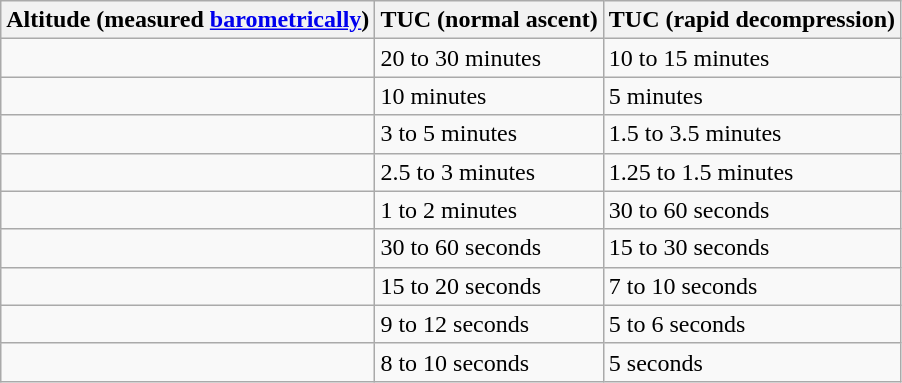<table class="wikitable">
<tr>
<th>Altitude (measured <a href='#'>barometrically</a>)</th>
<th>TUC (normal ascent)</th>
<th>TUC (rapid decompression)</th>
</tr>
<tr>
<td></td>
<td>20 to 30 minutes</td>
<td>10 to 15 minutes</td>
</tr>
<tr>
<td></td>
<td>10 minutes</td>
<td>5 minutes</td>
</tr>
<tr>
<td></td>
<td>3 to 5 minutes</td>
<td>1.5 to 3.5 minutes</td>
</tr>
<tr>
<td></td>
<td>2.5 to 3 minutes</td>
<td>1.25 to 1.5 minutes</td>
</tr>
<tr>
<td></td>
<td>1 to 2 minutes</td>
<td>30 to 60 seconds</td>
</tr>
<tr>
<td></td>
<td>30 to 60 seconds</td>
<td>15 to 30 seconds</td>
</tr>
<tr>
<td></td>
<td>15 to 20 seconds</td>
<td>7 to 10 seconds</td>
</tr>
<tr>
<td></td>
<td>9 to 12 seconds</td>
<td>5 to 6 seconds</td>
</tr>
<tr>
<td></td>
<td>8 to 10 seconds</td>
<td>5 seconds</td>
</tr>
</table>
